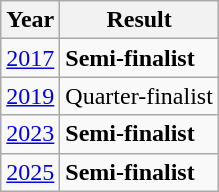<table class="wikitable">
<tr>
<th>Year</th>
<th>Result</th>
</tr>
<tr>
<td><a href='#'>2017</a></td>
<td><strong> Semi-finalist</strong></td>
</tr>
<tr>
<td><a href='#'>2019</a></td>
<td>Quarter-finalist</td>
</tr>
<tr>
<td><a href='#'>2023</a></td>
<td><strong> Semi-finalist</strong></td>
</tr>
<tr>
<td><a href='#'>2025</a></td>
<td><strong> Semi-finalist</strong></td>
</tr>
</table>
